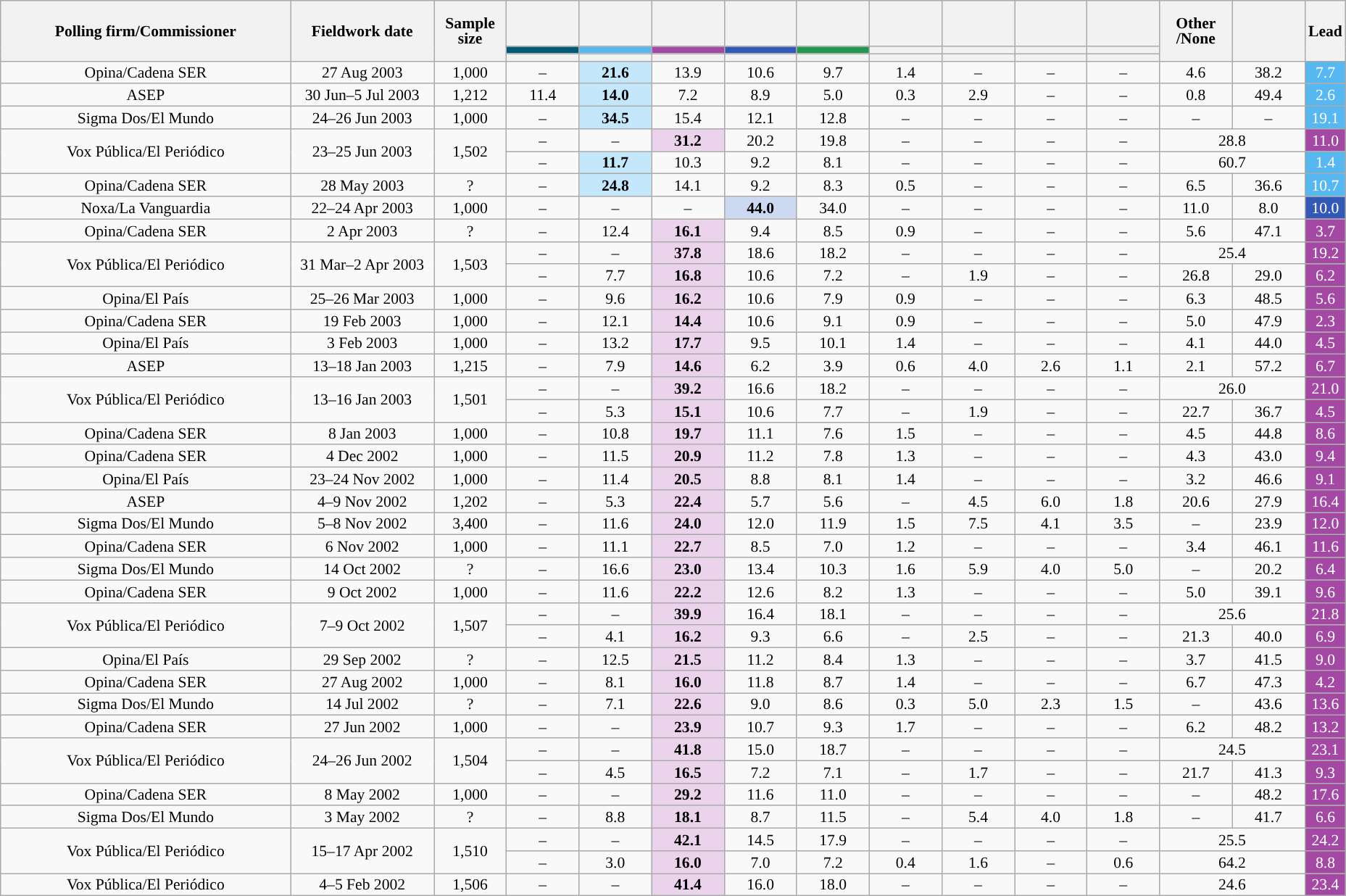<table class="wikitable collapsible collapsed" style="text-align:center; font-size:90%; line-height:14px;">
<tr style="height:42px;">
<th style="width:260px;" rowspan="3">Polling firm/Commissioner</th>
<th style="width:125px;" rowspan="3">Fieldwork date</th>
<th style="width:60px;" rowspan="3">Sample size</th>
<th style="width:60px;"></th>
<th style="width:60px;"></th>
<th style="width:60px;"></th>
<th style="width:60px;"></th>
<th style="width:60px;"></th>
<th style="width:60px;"></th>
<th style="width:60px;"></th>
<th style="width:60px;"></th>
<th style="width:60px;"></th>
<th style="width:60px;" rowspan="3">Other<br>/None</th>
<th style="width:60px;" rowspan="3"></th>
<th style="width:30px;" rowspan="3">Lead</th>
</tr>
<tr>
<th style="color:inherit;background:#005973;"></th>
<th style="color:inherit;background:#56B7F1;"></th>
<th style="color:inherit;background:#A349A4;"></th>
<th style="color:inherit;background:#3259B6;"></th>
<th style="color:inherit;background:#229751;"></th>
<th style="color:inherit;background:"></th>
<th style="color:inherit;background:"></th>
<th style="color:inherit;background:"></th>
<th style="color:inherit;background:"></th>
</tr>
<tr>
<th></th>
<th></th>
<th></th>
<th></th>
<th></th>
<th></th>
<th></th>
<th></th>
<th></th>
</tr>
<tr>
<td>Opina/Cadena SER</td>
<td>27 Aug 2003</td>
<td>1,000</td>
<td>–</td>
<td style="color:inherit;background:#C4E7FB;"><strong>21.6</strong></td>
<td>13.9</td>
<td>10.6</td>
<td>9.7</td>
<td>1.4</td>
<td>–</td>
<td>–</td>
<td>–</td>
<td>4.6</td>
<td>38.2</td>
<td style="color:inherit;background:#56B7F1; color:white;">7.7</td>
</tr>
<tr>
<td>ASEP</td>
<td>30 Jun–5 Jul 2003</td>
<td>1,212</td>
<td>11.4</td>
<td style="color:inherit;background:#C4E7FB;"><strong>14.0</strong></td>
<td>7.2</td>
<td>8.9</td>
<td>5.0</td>
<td>0.3</td>
<td>2.9</td>
<td>–</td>
<td>–</td>
<td>0.8</td>
<td>49.4</td>
<td style="color:inherit;background:#56B7F1; color:white;">2.6</td>
</tr>
<tr>
<td>Sigma Dos/El Mundo</td>
<td>24–26 Jun 2003</td>
<td>1,000</td>
<td>–</td>
<td style="color:inherit;background:#C4E7FB;"><strong>34.5</strong></td>
<td>15.4</td>
<td>12.1</td>
<td>12.8</td>
<td>–</td>
<td>–</td>
<td>–</td>
<td>–</td>
<td>–</td>
<td>–</td>
<td style="color:inherit;background:#56B7F1; color:white;">19.1</td>
</tr>
<tr>
<td rowspan="2">Vox Pública/El Periódico</td>
<td rowspan="2">23–25 Jun 2003</td>
<td rowspan="2">1,502</td>
<td>–</td>
<td>–</td>
<td style="color:inherit;background:#EBD3EB;"><strong>31.2</strong></td>
<td>20.2</td>
<td>19.8</td>
<td>–</td>
<td>–</td>
<td>–</td>
<td>–</td>
<td colspan="2">28.8</td>
<td style="color:inherit;background:#A349A4; color:white;">11.0</td>
</tr>
<tr>
<td>–</td>
<td style="color:inherit;background:#C4E7FB;"><strong>11.7</strong></td>
<td>10.3</td>
<td>9.2</td>
<td>8.1</td>
<td>–</td>
<td>–</td>
<td>–</td>
<td>–</td>
<td colspan="2">60.7</td>
<td style="color:inherit;background:#56B7F1; color:white;">1.4</td>
</tr>
<tr>
<td>Opina/Cadena SER</td>
<td>28 May 2003</td>
<td>?</td>
<td>–</td>
<td style="color:inherit;background:#C4E7FB;"><strong>24.8</strong></td>
<td>14.1</td>
<td>9.2</td>
<td>8.3</td>
<td>0.5</td>
<td>–</td>
<td>–</td>
<td>–</td>
<td>6.5</td>
<td>36.6</td>
<td style="color:inherit;background:#56B7F1; color:white;">10.7</td>
</tr>
<tr>
<td>Noxa/La Vanguardia</td>
<td>22–24 Apr 2003</td>
<td>1,000</td>
<td>–</td>
<td>–</td>
<td>–</td>
<td style="color:inherit;background:#CDD8F1;"><strong>44.0</strong></td>
<td>34.0</td>
<td>–</td>
<td>–</td>
<td>–</td>
<td>–</td>
<td>11.0</td>
<td>8.0</td>
<td style="color:inherit;background:#3259B6; color:white;">10.0</td>
</tr>
<tr>
<td>Opina/Cadena SER</td>
<td>2 Apr 2003</td>
<td>?</td>
<td>–</td>
<td>12.4</td>
<td style="color:inherit;background:#EBD3EB;"><strong>16.1</strong></td>
<td>9.4</td>
<td>8.5</td>
<td>0.9</td>
<td>–</td>
<td>–</td>
<td>–</td>
<td>5.6</td>
<td>47.1</td>
<td style="color:inherit;background:#A349A4; color:white;">3.7</td>
</tr>
<tr>
<td rowspan="2">Vox Pública/El Periódico</td>
<td rowspan="2">31 Mar–2 Apr 2003</td>
<td rowspan="2">1,503</td>
<td>–</td>
<td>–</td>
<td style="color:inherit;background:#EBD3EB;"><strong>37.8</strong></td>
<td>18.6</td>
<td>18.2</td>
<td>–</td>
<td>–</td>
<td>–</td>
<td>–</td>
<td colspan="2">25.4</td>
<td style="color:inherit;background:#A349A4; color:white;">19.2</td>
</tr>
<tr>
<td>–</td>
<td>7.7</td>
<td style="color:inherit;background:#EBD3EB;"><strong>16.8</strong></td>
<td>10.6</td>
<td>7.2</td>
<td>–</td>
<td>1.9</td>
<td>–</td>
<td>–</td>
<td>26.8</td>
<td>29.0</td>
<td style="color:inherit;background:#A349A4; color:white;">6.2</td>
</tr>
<tr>
<td>Opina/El País</td>
<td>25–26 Mar 2003</td>
<td>1,000</td>
<td>–</td>
<td>9.6</td>
<td style="color:inherit;background:#EBD3EB;"><strong>16.2</strong></td>
<td>10.6</td>
<td>7.9</td>
<td>0.9</td>
<td>–</td>
<td>–</td>
<td>–</td>
<td>6.3</td>
<td>48.5</td>
<td style="color:inherit;background:#A349A4; color:white;">5.6</td>
</tr>
<tr>
<td>Opina/Cadena SER</td>
<td>19 Feb 2003</td>
<td>1,000</td>
<td>–</td>
<td>12.1</td>
<td style="color:inherit;background:#EBD3EB;"><strong>14.4</strong></td>
<td>10.6</td>
<td>9.1</td>
<td>0.9</td>
<td>–</td>
<td>–</td>
<td>–</td>
<td>5.0</td>
<td>47.9</td>
<td style="color:inherit;background:#A349A4; color:white;">2.3</td>
</tr>
<tr>
<td>Opina/El País</td>
<td>3 Feb 2003</td>
<td>1,000</td>
<td>–</td>
<td>13.2</td>
<td style="color:inherit;background:#EBD3EB;"><strong>17.7</strong></td>
<td>9.5</td>
<td>10.1</td>
<td>1.4</td>
<td>–</td>
<td>–</td>
<td>–</td>
<td>4.1</td>
<td>44.0</td>
<td style="color:inherit;background:#A349A4; color:white;">4.5</td>
</tr>
<tr>
<td>ASEP</td>
<td>13–18 Jan 2003</td>
<td>1,215</td>
<td>–</td>
<td>7.9</td>
<td style="color:inherit;background:#EBD3EB;"><strong>14.6</strong></td>
<td>6.2</td>
<td>3.9</td>
<td>0.6</td>
<td>4.0</td>
<td>2.6</td>
<td>1.1</td>
<td>2.1</td>
<td>57.2</td>
<td style="color:inherit;background:#A349A4; color:white;">6.7</td>
</tr>
<tr>
<td rowspan="2">Vox Pública/El Periódico</td>
<td rowspan="2">13–16 Jan 2003</td>
<td rowspan="2">1,501</td>
<td>–</td>
<td>–</td>
<td style="color:inherit;background:#EBD3EB;"><strong>39.2</strong></td>
<td>16.6</td>
<td>18.2</td>
<td>–</td>
<td>–</td>
<td>–</td>
<td>–</td>
<td colspan="2">26.0</td>
<td style="color:inherit;background:#A349A4; color:white;">21.0</td>
</tr>
<tr>
<td>–</td>
<td>5.3</td>
<td style="color:inherit;background:#EBD3EB;"><strong>15.1</strong></td>
<td>10.6</td>
<td>7.7</td>
<td>–</td>
<td>1.9</td>
<td>–</td>
<td>–</td>
<td>22.7</td>
<td>36.7</td>
<td style="color:inherit;background:#A349A4; color:white;">4.5</td>
</tr>
<tr>
<td>Opina/Cadena SER</td>
<td>8 Jan 2003</td>
<td>1,000</td>
<td>–</td>
<td>10.8</td>
<td style="color:inherit;background:#EBD3EB;"><strong>19.7</strong></td>
<td>11.1</td>
<td>7.6</td>
<td>1.5</td>
<td>–</td>
<td>–</td>
<td>–</td>
<td>4.5</td>
<td>44.8</td>
<td style="color:inherit;background:#A349A4; color:white;">8.6</td>
</tr>
<tr>
<td>Opina/Cadena SER</td>
<td>4 Dec 2002</td>
<td>1,000</td>
<td>–</td>
<td>11.5</td>
<td style="color:inherit;background:#EBD3EB;"><strong>20.9</strong></td>
<td>11.2</td>
<td>7.8</td>
<td>1.3</td>
<td>–</td>
<td>–</td>
<td>–</td>
<td>4.3</td>
<td>43.0</td>
<td style="color:inherit;background:#A349A4; color:white;">9.4</td>
</tr>
<tr>
<td>Opina/El País</td>
<td>23–24 Nov 2002</td>
<td>1,000</td>
<td>–</td>
<td>11.4</td>
<td style="color:inherit;background:#EBD3EB;"><strong>20.5</strong></td>
<td>8.8</td>
<td>8.1</td>
<td>1.4</td>
<td>–</td>
<td>–</td>
<td>–</td>
<td>3.2</td>
<td>46.6</td>
<td style="color:inherit;background:#A349A4; color:white;">9.1</td>
</tr>
<tr>
<td>ASEP</td>
<td>4–9 Nov 2002</td>
<td>1,202</td>
<td>–</td>
<td>5.3</td>
<td style="color:inherit;background:#EBD3EB;"><strong>22.4</strong></td>
<td>5.7</td>
<td>5.6</td>
<td>–</td>
<td>4.5</td>
<td>6.0</td>
<td>1.8</td>
<td>20.6</td>
<td>27.9</td>
<td style="color:inherit;background:#A349A4; color:white;">16.4</td>
</tr>
<tr>
<td>Sigma Dos/El Mundo</td>
<td>5–8 Nov 2002</td>
<td>3,400</td>
<td>–</td>
<td>11.6</td>
<td style="color:inherit;background:#EBD3EB;"><strong>24.0</strong></td>
<td>12.0</td>
<td>11.9</td>
<td>1.5</td>
<td>7.5</td>
<td>4.1</td>
<td>3.5</td>
<td>–</td>
<td>23.9</td>
<td style="color:inherit;background:#A349A4; color:white;">12.0</td>
</tr>
<tr>
<td>Opina/Cadena SER</td>
<td>6 Nov 2002</td>
<td>1,000</td>
<td>–</td>
<td>11.1</td>
<td style="color:inherit;background:#EBD3EB;"><strong>22.7</strong></td>
<td>8.5</td>
<td>7.0</td>
<td>1.2</td>
<td>–</td>
<td>–</td>
<td>–</td>
<td>3.4</td>
<td>46.1</td>
<td style="color:inherit;background:#A349A4; color:white;">11.6</td>
</tr>
<tr>
<td>Sigma Dos/El Mundo</td>
<td>14 Oct 2002</td>
<td>?</td>
<td>–</td>
<td>16.6</td>
<td style="color:inherit;background:#EBD3EB;"><strong>23.0</strong></td>
<td>13.4</td>
<td>10.3</td>
<td>1.6</td>
<td>5.9</td>
<td>4.0</td>
<td>5.0</td>
<td>–</td>
<td>20.2</td>
<td style="color:inherit;background:#A349A4; color:white;">6.4</td>
</tr>
<tr>
<td>Opina/Cadena SER</td>
<td>9 Oct 2002</td>
<td>1,000</td>
<td>–</td>
<td>11.6</td>
<td style="color:inherit;background:#EBD3EB;"><strong>22.2</strong></td>
<td>12.6</td>
<td>8.2</td>
<td>1.3</td>
<td>–</td>
<td>–</td>
<td>–</td>
<td>5.0</td>
<td>39.1</td>
<td style="color:inherit;background:#A349A4; color:white;">9.6</td>
</tr>
<tr>
<td rowspan="2">Vox Pública/El Periódico</td>
<td rowspan="2">7–9 Oct 2002</td>
<td rowspan="2">1,507</td>
<td>–</td>
<td>–</td>
<td style="color:inherit;background:#EBD3EB;"><strong>39.9</strong></td>
<td>16.4</td>
<td>18.1</td>
<td>–</td>
<td>–</td>
<td>–</td>
<td>–</td>
<td colspan="2">25.6</td>
<td style="color:inherit;background:#A349A4; color:white;">21.8</td>
</tr>
<tr>
<td>–</td>
<td>4.1</td>
<td style="color:inherit;background:#EBD3EB;"><strong>16.2</strong></td>
<td>9.3</td>
<td>6.6</td>
<td>–</td>
<td>2.5</td>
<td>–</td>
<td>–</td>
<td>21.3</td>
<td>40.0</td>
<td style="color:inherit;background:#A349A4; color:white;">6.9</td>
</tr>
<tr>
<td>Opina/El País</td>
<td>29 Sep 2002</td>
<td>?</td>
<td>–</td>
<td>12.5</td>
<td style="color:inherit;background:#EBD3EB;"><strong>21.5</strong></td>
<td>11.2</td>
<td>8.4</td>
<td>1.3</td>
<td>–</td>
<td>–</td>
<td>–</td>
<td>3.7</td>
<td>41.5</td>
<td style="color:inherit;background:#A349A4; color:white;">9.0</td>
</tr>
<tr>
<td>Opina/Cadena SER</td>
<td>27 Aug 2002</td>
<td>1,000</td>
<td>–</td>
<td>8.1</td>
<td style="color:inherit;background:#EBD3EB;"><strong>16.0</strong></td>
<td>11.8</td>
<td>8.7</td>
<td>1.4</td>
<td>–</td>
<td>–</td>
<td>–</td>
<td>6.7</td>
<td>47.3</td>
<td style="color:inherit;background:#A349A4; color:white;">4.2</td>
</tr>
<tr>
<td>Sigma Dos/El Mundo</td>
<td>14 Jul 2002</td>
<td>?</td>
<td>–</td>
<td>7.1</td>
<td style="color:inherit;background:#EBD3EB;"><strong>22.6</strong></td>
<td>9.0</td>
<td>8.6</td>
<td>0.3</td>
<td>5.0</td>
<td>2.3</td>
<td>1.5</td>
<td>–</td>
<td>43.6</td>
<td style="color:inherit;background:#A349A4; color:white;">13.6</td>
</tr>
<tr>
<td>Opina/Cadena SER</td>
<td>27 Jun 2002</td>
<td>1,000</td>
<td>–</td>
<td>–</td>
<td style="color:inherit;background:#EBD3EB;"><strong>23.9</strong></td>
<td>10.7</td>
<td>9.3</td>
<td>1.7</td>
<td>–</td>
<td>–</td>
<td>–</td>
<td>6.2</td>
<td>48.2</td>
<td style="color:inherit;background:#A349A4; color:white;">13.2</td>
</tr>
<tr>
<td rowspan="2">Vox Pública/El Periódico</td>
<td rowspan="2">24–26 Jun 2002</td>
<td rowspan="2">1,504</td>
<td>–</td>
<td>–</td>
<td style="color:inherit;background:#EBD3EB;"><strong>41.8</strong></td>
<td>15.0</td>
<td>18.7</td>
<td>–</td>
<td>–</td>
<td>–</td>
<td>–</td>
<td colspan="2">24.5</td>
<td style="color:inherit;background:#A349A4; color:white;">23.1</td>
</tr>
<tr>
<td>–</td>
<td>4.5</td>
<td style="color:inherit;background:#EBD3EB;"><strong>16.5</strong></td>
<td>7.2</td>
<td>7.1</td>
<td>–</td>
<td>1.7</td>
<td>–</td>
<td>–</td>
<td>21.7</td>
<td>41.3</td>
<td style="color:inherit;background:#A349A4; color:white;">9.3</td>
</tr>
<tr>
<td>Opina/Cadena SER</td>
<td>8 May 2002</td>
<td>1,000</td>
<td>–</td>
<td>–</td>
<td style="color:inherit;background:#EBD3EB;"><strong>29.2</strong></td>
<td>11.6</td>
<td>11.0</td>
<td>–</td>
<td>–</td>
<td>–</td>
<td>–</td>
<td>–</td>
<td>48.2</td>
<td style="color:inherit;background:#A349A4; color:white;">17.6</td>
</tr>
<tr>
<td>Sigma Dos/El Mundo</td>
<td>3 May 2002</td>
<td>?</td>
<td>–</td>
<td>8.8</td>
<td style="color:inherit;background:#EBD3EB;"><strong>18.1</strong></td>
<td>8.7</td>
<td>11.5</td>
<td>–</td>
<td>5.4</td>
<td>4.0</td>
<td>1.8</td>
<td>–</td>
<td>41.7</td>
<td style="color:inherit;background:#A349A4; color:white;">6.6</td>
</tr>
<tr>
<td rowspan="2">Vox Pública/El Periódico</td>
<td rowspan="2">15–17 Apr 2002</td>
<td rowspan="2">1,510</td>
<td>–</td>
<td>–</td>
<td style="color:inherit;background:#EBD3EB;"><strong>42.1</strong></td>
<td>14.5</td>
<td>17.9</td>
<td>–</td>
<td>–</td>
<td>–</td>
<td>–</td>
<td colspan="2">25.5</td>
<td style="color:inherit;background:#A349A4; color:white;">24.2</td>
</tr>
<tr>
<td>–</td>
<td>3.0</td>
<td style="color:inherit;background:#EBD3EB;"><strong>16.0</strong></td>
<td>7.0</td>
<td>7.2</td>
<td>0.4</td>
<td>1.6</td>
<td>–</td>
<td>0.6</td>
<td colspan="2">64.2</td>
<td style="color:inherit;background:#A349A4; color:white;">8.8</td>
</tr>
<tr>
<td rowspan="2">Vox Pública/El Periódico</td>
<td rowspan="2">4–5 Feb 2002</td>
<td rowspan="2">1,506</td>
<td>–</td>
<td>–</td>
<td style="color:inherit;background:#EBD3EB;"><strong>41.4</strong></td>
<td>16.0</td>
<td>18.0</td>
<td>–</td>
<td>–</td>
<td>–</td>
<td>–</td>
<td colspan="2">24.6</td>
<td style="color:inherit;background:#A349A4; color:white;">23.4</td>
</tr>
</table>
